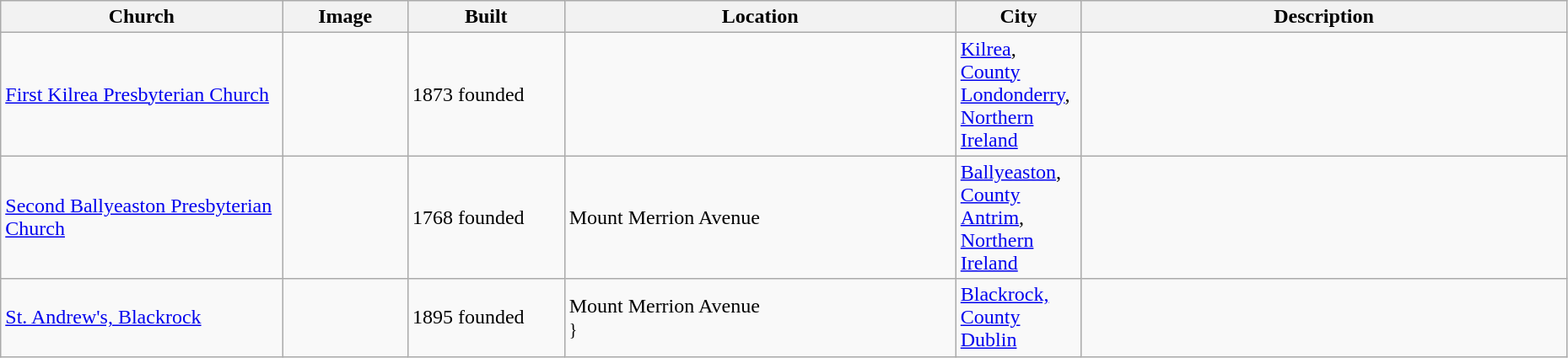<table class="wikitable sortable" style="width:98%">
<tr>
<th width = 18%><strong>Church</strong></th>
<th width = 8% class="unsortable"><strong>Image</strong></th>
<th width = 10%><strong>Built</strong></th>
<th width = 25%><strong>Location</strong></th>
<th width = 8%><strong>City</strong></th>
<th class="unsortable"><strong>Description</strong></th>
</tr>
<tr ->
<td><a href='#'>First Kilrea Presbyterian Church</a></td>
<td></td>
<td>1873 founded</td>
<td><small></small></td>
<td><a href='#'>Kilrea</a>, <a href='#'>County Londonderry</a>, <a href='#'>Northern Ireland</a></td>
<td></td>
</tr>
<tr ->
<td><a href='#'>Second Ballyeaston Presbyterian Church</a></td>
<td></td>
<td>1768 founded</td>
<td>Mount Merrion Avenue<br><small></small></td>
<td><a href='#'>Ballyeaston</a>, <a href='#'>County Antrim</a>, <a href='#'>Northern Ireland</a></td>
<td></td>
</tr>
<tr ->
<td><a href='#'>St. Andrew's, Blackrock</a></td>
<td></td>
<td>1895 founded</td>
<td>Mount Merrion Avenue<br><small>}</small></td>
<td><a href='#'>Blackrock, County Dublin</a></td>
<td></td>
</tr>
</table>
